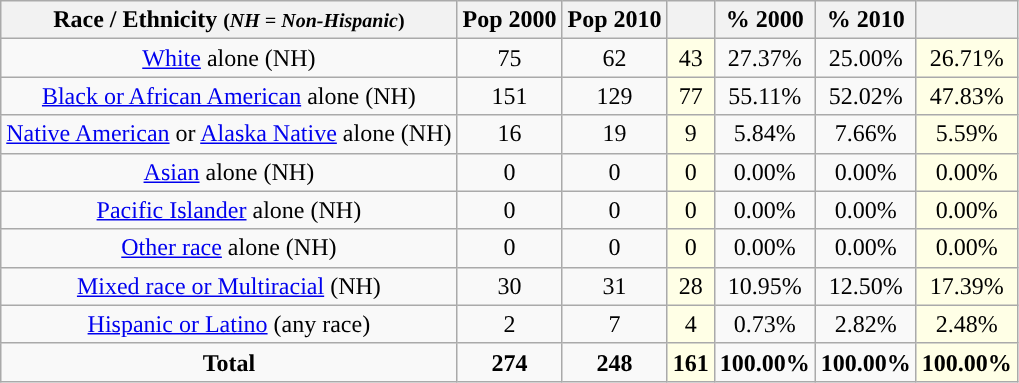<table class="wikitable" style="text-align:center;">
<tr>
<th>Race / Ethnicity <small>(<em>NH = Non-Hispanic</em>)</small></th>
<th>Pop 2000</th>
<th>Pop 2010</th>
<th></th>
<th>% 2000</th>
<th>% 2010</th>
<th></th>
</tr>
<tr>
<td><a href='#'>White</a> alone (NH)</td>
<td>75</td>
<td>62</td>
<td style='background: #ffffe6;'>43</td>
<td>27.37%</td>
<td>25.00%</td>
<td style='background: #ffffe6;'>26.71%</td>
</tr>
<tr>
<td><a href='#'>Black or African American</a> alone (NH)</td>
<td>151</td>
<td>129</td>
<td style='background: #ffffe6;'>77</td>
<td>55.11%</td>
<td>52.02%</td>
<td style='background: #ffffe6;'>47.83%</td>
</tr>
<tr>
<td><a href='#'>Native American</a> or <a href='#'>Alaska Native</a> alone (NH)</td>
<td>16</td>
<td>19</td>
<td style='background: #ffffe6;'>9</td>
<td>5.84%</td>
<td>7.66%</td>
<td style='background: #ffffe6;'>5.59%</td>
</tr>
<tr>
<td><a href='#'>Asian</a> alone (NH)</td>
<td>0</td>
<td>0</td>
<td style='background: #ffffe6;'>0</td>
<td>0.00%</td>
<td>0.00%</td>
<td style='background: #ffffe6;'>0.00%</td>
</tr>
<tr>
<td><a href='#'>Pacific Islander</a> alone (NH)</td>
<td>0</td>
<td>0</td>
<td style='background: #ffffe6;'>0</td>
<td>0.00%</td>
<td>0.00%</td>
<td style='background: #ffffe6;'>0.00%</td>
</tr>
<tr>
<td><a href='#'>Other race</a> alone (NH)</td>
<td>0</td>
<td>0</td>
<td style='background: #ffffe6;'>0</td>
<td>0.00%</td>
<td>0.00%</td>
<td style='background: #ffffe6;'>0.00%</td>
</tr>
<tr>
<td><a href='#'>Mixed race or Multiracial</a> (NH)</td>
<td>30</td>
<td>31</td>
<td style='background: #ffffe6;'>28</td>
<td>10.95%</td>
<td>12.50%</td>
<td style='background: #ffffe6;'>17.39%</td>
</tr>
<tr>
<td><a href='#'>Hispanic or Latino</a> (any race)</td>
<td>2</td>
<td>7</td>
<td style='background: #ffffe6;'>4</td>
<td>0.73%</td>
<td>2.82%</td>
<td style='background: #ffffe6;'>2.48%</td>
</tr>
<tr>
<td><strong>Total</strong></td>
<td><strong>274</strong></td>
<td><strong>248</strong></td>
<td style='background: #ffffe6;'><strong>161</strong></td>
<td><strong>100.00%</strong></td>
<td><strong>100.00%</strong></td>
<td style='background: #ffffe6;'><strong>100.00%</strong></td>
</tr>
</table>
